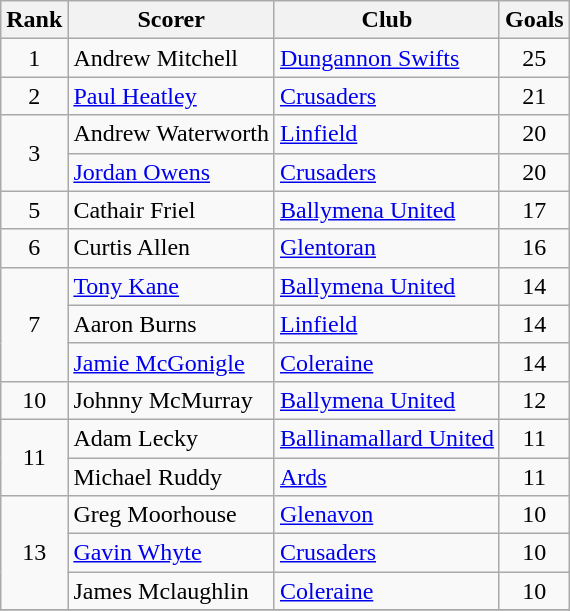<table class="wikitable" style="text-align:center">
<tr>
<th>Rank</th>
<th>Scorer</th>
<th>Club</th>
<th>Goals</th>
</tr>
<tr>
<td>1</td>
<td align="left"> Andrew Mitchell</td>
<td align="left"><a href='#'>Dungannon Swifts</a></td>
<td>25</td>
</tr>
<tr>
<td>2</td>
<td align="left"> <a href='#'>Paul Heatley</a></td>
<td align="left"><a href='#'>Crusaders</a></td>
<td>21</td>
</tr>
<tr>
<td rowspan="2">3</td>
<td align="left"> Andrew Waterworth</td>
<td align="left"><a href='#'>Linfield</a></td>
<td>20</td>
</tr>
<tr>
<td align="left"> <a href='#'>Jordan Owens</a></td>
<td align="left"><a href='#'>Crusaders</a></td>
<td>20</td>
</tr>
<tr>
<td>5</td>
<td align="left"> Cathair Friel</td>
<td align="left"><a href='#'>Ballymena United</a></td>
<td>17</td>
</tr>
<tr>
<td>6</td>
<td align="left"> Curtis Allen</td>
<td align="left"><a href='#'>Glentoran</a></td>
<td>16</td>
</tr>
<tr>
<td rowspan="3">7</td>
<td align="left"> <a href='#'>Tony Kane</a></td>
<td align="left"><a href='#'>Ballymena United</a></td>
<td>14</td>
</tr>
<tr>
<td align="left"> Aaron Burns</td>
<td align="left"><a href='#'>Linfield</a></td>
<td>14</td>
</tr>
<tr>
<td align="left"> <a href='#'>Jamie McGonigle</a></td>
<td align="left"><a href='#'>Coleraine</a></td>
<td>14</td>
</tr>
<tr>
<td>10</td>
<td align="left"> Johnny McMurray</td>
<td align="left"><a href='#'>Ballymena United</a></td>
<td>12</td>
</tr>
<tr>
<td rowspan="2">11</td>
<td align="left"> Adam Lecky</td>
<td align="left"><a href='#'>Ballinamallard United</a></td>
<td>11</td>
</tr>
<tr>
<td align="left"> Michael Ruddy</td>
<td align="left"><a href='#'>Ards</a></td>
<td>11</td>
</tr>
<tr>
<td rowspan="3">13</td>
<td align="left"> Greg Moorhouse</td>
<td align="left"><a href='#'>Glenavon</a></td>
<td>10</td>
</tr>
<tr>
<td align="left"> <a href='#'>Gavin Whyte</a></td>
<td align="left"><a href='#'>Crusaders</a></td>
<td>10</td>
</tr>
<tr>
<td align="left"> James Mclaughlin</td>
<td align="left"><a href='#'>Coleraine</a></td>
<td>10</td>
</tr>
<tr>
</tr>
</table>
